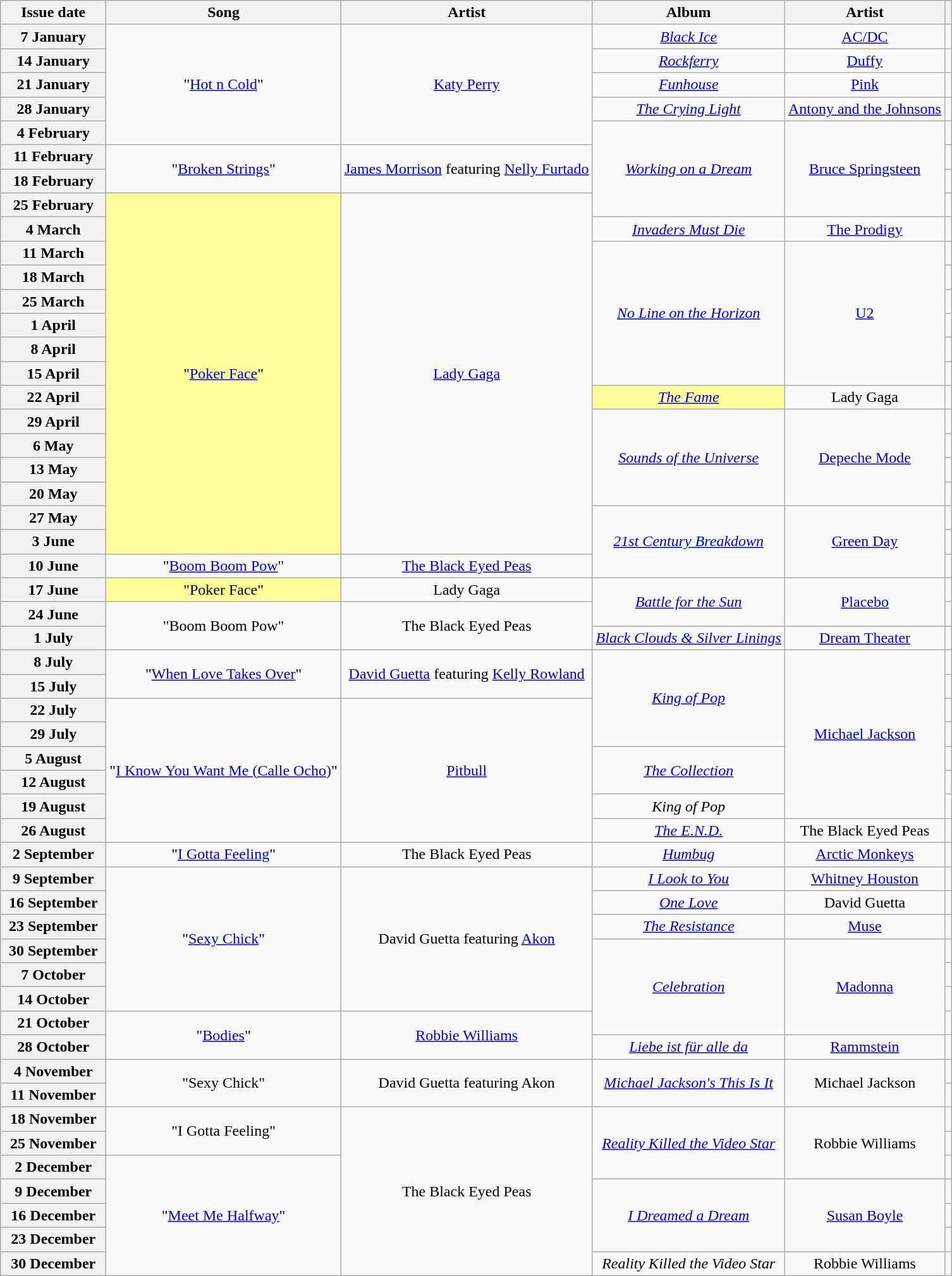<table class="wikitable plainrowheaders" style="text-align:center">
<tr>
<th scope="col" style="width:6.5em;">Issue date</th>
<th scope="col">Song</th>
<th scope="col">Artist</th>
<th scope="col">Album</th>
<th scope="col">Artist</th>
<th scope="col"></th>
</tr>
<tr>
<th scope="row">7 January</th>
<td rowspan="5">"<a href='#'>Hot n Cold</a>"</td>
<td rowspan="5"><a href='#'>Katy Perry</a></td>
<td><em><a href='#'>Black Ice</a></em></td>
<td><a href='#'>AC/DC</a></td>
<td></td>
</tr>
<tr>
<th scope="row">14 January</th>
<td><em><a href='#'>Rockferry</a></em></td>
<td><a href='#'>Duffy</a></td>
<td></td>
</tr>
<tr>
<th scope="row">21 January</th>
<td><em><a href='#'>Funhouse</a></em></td>
<td><a href='#'>Pink</a></td>
<td></td>
</tr>
<tr>
<th scope="row">28 January</th>
<td><em><a href='#'>The Crying Light</a></em></td>
<td><a href='#'>Antony and the Johnsons</a></td>
<td></td>
</tr>
<tr>
<th scope="row">4 February</th>
<td rowspan="4"><em><a href='#'>Working on a Dream</a></em></td>
<td rowspan="4"><a href='#'>Bruce Springsteen</a></td>
<td></td>
</tr>
<tr>
<th scope="row">11 February</th>
<td rowspan="2">"<a href='#'>Broken Strings</a>"</td>
<td rowspan="2"><a href='#'>James Morrison</a> featuring <a href='#'>Nelly Furtado</a></td>
<td></td>
</tr>
<tr>
<th scope="row">18 February</th>
<td></td>
</tr>
<tr>
<th scope="row">25 February</th>
<td bgcolor=#FFFF99 rowspan="15">"<a href='#'>Poker Face</a>" </td>
<td rowspan="15"><a href='#'>Lady Gaga</a></td>
<td></td>
</tr>
<tr>
<th scope="row">4 March</th>
<td><em><a href='#'>Invaders Must Die</a></em></td>
<td><a href='#'>The Prodigy</a></td>
<td></td>
</tr>
<tr>
<th scope="row">11 March</th>
<td rowspan="6"><em><a href='#'>No Line on the Horizon</a></em></td>
<td rowspan="6"><a href='#'>U2</a></td>
<td></td>
</tr>
<tr>
<th scope="row">18 March</th>
<td></td>
</tr>
<tr>
<th scope="row">25 March</th>
<td></td>
</tr>
<tr>
<th scope="row">1 April</th>
<td></td>
</tr>
<tr>
<th scope="row">8 April</th>
<td></td>
</tr>
<tr>
<th scope="row">15 April</th>
<td></td>
</tr>
<tr>
<th scope="row">22 April</th>
<td bgcolor=#FFFF99><em><a href='#'>The Fame</a></em> </td>
<td>Lady Gaga</td>
<td></td>
</tr>
<tr>
<th scope="row">29 April</th>
<td rowspan="4"><em><a href='#'>Sounds of the Universe</a></em></td>
<td rowspan="4"><a href='#'>Depeche Mode</a></td>
<td></td>
</tr>
<tr>
<th scope="row">6 May</th>
<td></td>
</tr>
<tr>
<th scope="row">13 May</th>
<td></td>
</tr>
<tr>
<th scope="row">20 May</th>
<td></td>
</tr>
<tr>
<th scope="row">27 May</th>
<td rowspan="3"><em><a href='#'>21st Century Breakdown</a></em></td>
<td rowspan="3"><a href='#'>Green Day</a></td>
<td></td>
</tr>
<tr>
<th scope="row">3 June</th>
<td></td>
</tr>
<tr>
<th scope="row">10 June</th>
<td>"<a href='#'>Boom Boom Pow</a>"</td>
<td><a href='#'>The Black Eyed Peas</a></td>
<td></td>
</tr>
<tr>
<th scope="row">17 June</th>
<td bgcolor=#FFFF99>"Poker Face" </td>
<td>Lady Gaga</td>
<td rowspan="2"><em><a href='#'>Battle for the Sun</a></em></td>
<td rowspan="2"><a href='#'>Placebo</a></td>
<td></td>
</tr>
<tr>
<th scope="row">24 June</th>
<td rowspan="2">"Boom Boom Pow"</td>
<td rowspan="2">The Black Eyed Peas</td>
<td></td>
</tr>
<tr>
<th scope="row">1 July</th>
<td><em><a href='#'>Black Clouds & Silver Linings</a></em></td>
<td><a href='#'>Dream Theater</a></td>
<td></td>
</tr>
<tr>
<th scope="row">8 July</th>
<td rowspan="2">"<a href='#'>When Love Takes Over</a>"</td>
<td rowspan="2"><a href='#'>David Guetta</a> featuring <a href='#'>Kelly Rowland</a></td>
<td rowspan="4"><em><a href='#'>King of Pop</a></em></td>
<td rowspan="7"><a href='#'>Michael Jackson</a></td>
<td></td>
</tr>
<tr>
<th scope="row">15 July</th>
<td></td>
</tr>
<tr>
<th scope="row">22 July</th>
<td rowspan="6">"<a href='#'>I Know You Want Me (Calle Ocho)</a>"</td>
<td rowspan="6"><a href='#'>Pitbull</a></td>
<td></td>
</tr>
<tr>
<th scope="row">29 July</th>
<td></td>
</tr>
<tr>
<th scope="row">5 August</th>
<td rowspan="2"><em><a href='#'>The Collection</a></em></td>
<td></td>
</tr>
<tr>
<th scope="row">12 August</th>
<td></td>
</tr>
<tr>
<th scope="row">19 August</th>
<td><em>King of Pop</em></td>
<td></td>
</tr>
<tr>
<th scope="row">26 August</th>
<td><em><a href='#'>The E.N.D.</a></em></td>
<td>The Black Eyed Peas</td>
<td></td>
</tr>
<tr>
<th scope="row">2 September</th>
<td>"<a href='#'>I Gotta Feeling</a>"</td>
<td>The Black Eyed Peas</td>
<td><em><a href='#'>Humbug</a></em></td>
<td><a href='#'>Arctic Monkeys</a></td>
<td></td>
</tr>
<tr>
<th scope="row">9 September</th>
<td rowspan="6">"<a href='#'>Sexy Chick</a>"</td>
<td rowspan="6">David Guetta featuring <a href='#'>Akon</a></td>
<td><em><a href='#'>I Look to You</a></em></td>
<td><a href='#'>Whitney Houston</a></td>
<td></td>
</tr>
<tr>
<th scope="row">16 September</th>
<td><em><a href='#'>One Love</a></em></td>
<td>David Guetta</td>
<td></td>
</tr>
<tr>
<th scope="row">23 September</th>
<td><em><a href='#'>The Resistance</a></em></td>
<td><a href='#'>Muse</a></td>
<td></td>
</tr>
<tr>
<th scope="row">30 September</th>
<td rowspan="4"><em><a href='#'>Celebration</a></em></td>
<td rowspan="4"><a href='#'>Madonna</a></td>
<td></td>
</tr>
<tr>
<th scope="row">7 October</th>
<td></td>
</tr>
<tr>
<th scope="row">14 October</th>
<td></td>
</tr>
<tr>
<th scope="row">21 October</th>
<td rowspan="2">"<a href='#'>Bodies</a>"</td>
<td rowspan="2"><a href='#'>Robbie Williams</a></td>
<td></td>
</tr>
<tr>
<th scope="row">28 October</th>
<td><em><a href='#'>Liebe ist für alle da</a></em></td>
<td><a href='#'>Rammstein</a></td>
<td></td>
</tr>
<tr>
<th scope="row">4 November</th>
<td rowspan="2">"Sexy Chick"</td>
<td rowspan="2">David Guetta featuring Akon</td>
<td rowspan="2"><em><a href='#'>Michael Jackson's This Is It</a></em></td>
<td rowspan="2">Michael Jackson</td>
<td></td>
</tr>
<tr>
<th scope="row">11 November</th>
<td></td>
</tr>
<tr>
<th scope="row">18 November</th>
<td rowspan="2">"I Gotta Feeling"</td>
<td rowspan="7">The Black Eyed Peas</td>
<td rowspan="3"><em><a href='#'>Reality Killed the Video Star</a></em></td>
<td rowspan="3">Robbie Williams</td>
<td></td>
</tr>
<tr>
<th scope="row">25 November</th>
<td></td>
</tr>
<tr>
<th scope="row">2 December</th>
<td rowspan="5">"<a href='#'>Meet Me Halfway</a>"</td>
<td></td>
</tr>
<tr>
<th scope="row">9 December</th>
<td rowspan="3"><em><a href='#'>I Dreamed a Dream</a></em></td>
<td rowspan="3"><a href='#'>Susan Boyle</a></td>
<td></td>
</tr>
<tr>
<th scope="row">16 December</th>
<td></td>
</tr>
<tr>
<th scope="row">23 December</th>
<td></td>
</tr>
<tr>
<th scope="row">30 December</th>
<td><em>Reality Killed the Video Star</em></td>
<td>Robbie Williams</td>
<td></td>
</tr>
</table>
